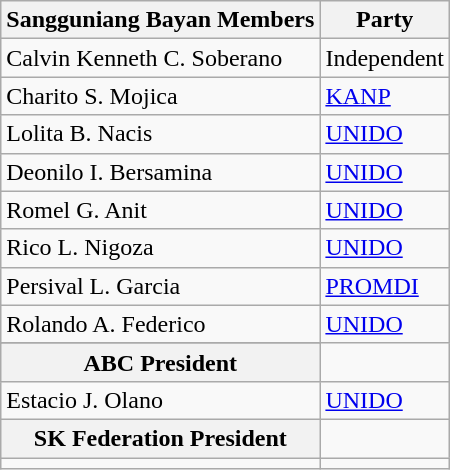<table class="wikitable">
<tr>
<th>Sangguniang Bayan Members</th>
<th>Party</th>
</tr>
<tr>
<td>Calvin Kenneth C. Soberano</td>
<td>Independent</td>
</tr>
<tr>
<td>Charito S. Mojica</td>
<td><a href='#'>KANP</a></td>
</tr>
<tr>
<td>Lolita B. Nacis</td>
<td><a href='#'>UNIDO</a></td>
</tr>
<tr>
<td>Deonilo I. Bersamina</td>
<td><a href='#'>UNIDO</a></td>
</tr>
<tr>
<td>Romel G. Anit</td>
<td><a href='#'>UNIDO</a></td>
</tr>
<tr>
<td>Rico L. Nigoza</td>
<td><a href='#'>UNIDO</a></td>
</tr>
<tr>
<td>Persival L. Garcia</td>
<td><a href='#'>PROMDI</a></td>
</tr>
<tr>
<td>Rolando A. Federico</td>
<td><a href='#'>UNIDO</a></td>
</tr>
<tr>
</tr>
<tr>
<th>ABC President</th>
</tr>
<tr>
<td>Estacio J. Olano</td>
<td><a href='#'>UNIDO</a></td>
</tr>
<tr>
<th>SK Federation President</th>
</tr>
<tr Migs>
<td></td>
<td></td>
</tr>
</table>
